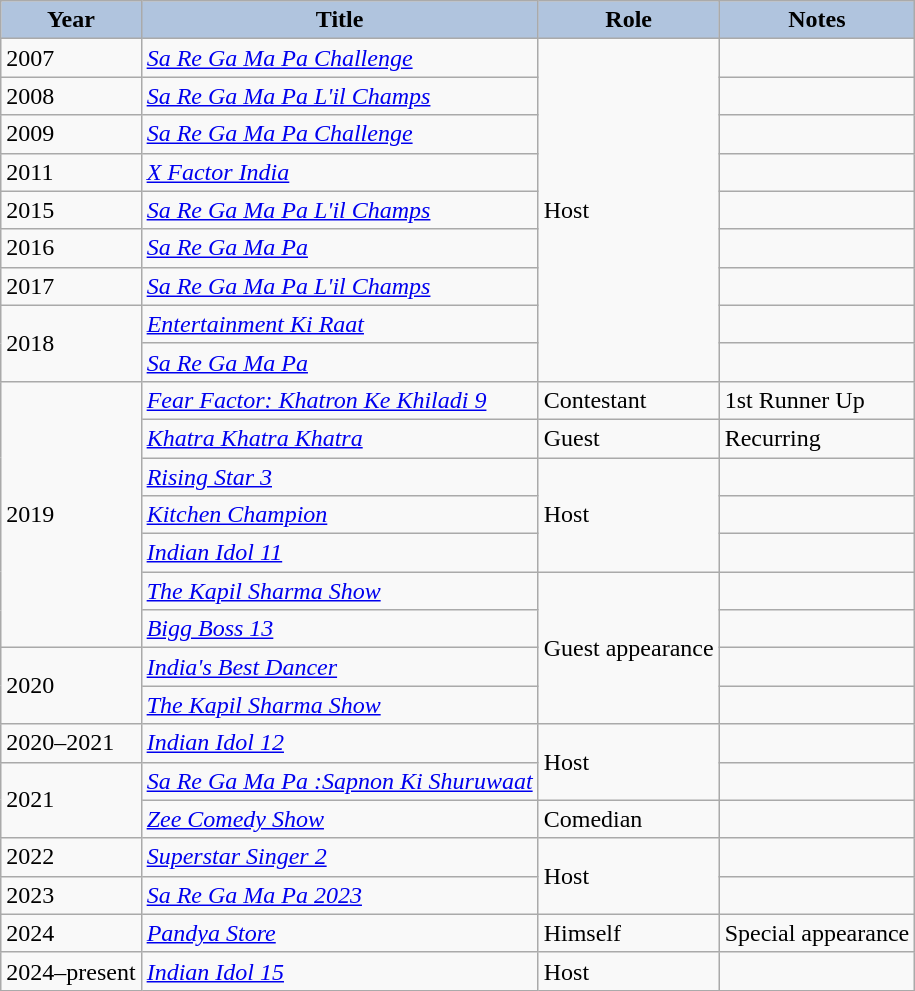<table class="wikitable" style="font-size:100%;">
<tr>
<th style="background:#B0C4DE;">Year</th>
<th style="background:#B0C4DE;">Title</th>
<th style="background:#B0C4DE;">Role</th>
<th style="background:#B0C4DE;">Notes</th>
</tr>
<tr>
<td>2007</td>
<td><a href='#'><em>Sa Re Ga Ma Pa Challenge</em></a></td>
<td rowspan="9">Host</td>
<td></td>
</tr>
<tr>
<td>2008</td>
<td><em><a href='#'>Sa Re Ga Ma Pa L'il Champs</a></em></td>
<td></td>
</tr>
<tr>
<td>2009</td>
<td><a href='#'><em>Sa Re Ga Ma Pa Challenge</em></a></td>
<td></td>
</tr>
<tr>
<td>2011</td>
<td><em><a href='#'>X Factor India</a></em></td>
<td></td>
</tr>
<tr>
<td>2015</td>
<td><em><a href='#'>Sa Re Ga Ma Pa L'il Champs</a></em></td>
<td></td>
</tr>
<tr>
<td>2016</td>
<td><a href='#'><em>Sa Re Ga Ma Pa</em></a></td>
<td></td>
</tr>
<tr>
<td>2017</td>
<td><em><a href='#'>Sa Re Ga Ma Pa L'il Champs</a></em></td>
<td></td>
</tr>
<tr>
<td rowspan="2">2018</td>
<td><em><a href='#'>Entertainment Ki Raat</a></em></td>
<td></td>
</tr>
<tr>
<td><a href='#'><em>Sa Re Ga Ma Pa</em></a></td>
<td></td>
</tr>
<tr>
<td rowspan="7">2019</td>
<td><em><a href='#'>Fear Factor: Khatron Ke Khiladi 9</a></em></td>
<td>Contestant</td>
<td>1st Runner Up</td>
</tr>
<tr>
<td><em><a href='#'>Khatra Khatra Khatra</a></em></td>
<td>Guest</td>
<td>Recurring</td>
</tr>
<tr>
<td><a href='#'><em>Rising Star 3</em></a></td>
<td rowspan="3">Host</td>
<td></td>
</tr>
<tr>
<td><em><a href='#'>Kitchen Champion</a></em></td>
<td></td>
</tr>
<tr>
<td><a href='#'><em>Indian Idol 11</em></a></td>
<td></td>
</tr>
<tr>
<td><em><a href='#'>The Kapil Sharma Show</a></em></td>
<td rowspan="4">Guest appearance</td>
<td></td>
</tr>
<tr>
<td><a href='#'><em>Bigg Boss 13</em></a></td>
<td></td>
</tr>
<tr>
<td rowspan="2">2020</td>
<td><em><a href='#'>India's Best Dancer</a></em></td>
<td></td>
</tr>
<tr>
<td><em><a href='#'>The Kapil Sharma Show</a></em></td>
<td></td>
</tr>
<tr>
<td>2020–2021</td>
<td><a href='#'><em>Indian Idol 12</em></a></td>
<td rowspan="2">Host</td>
<td></td>
</tr>
<tr>
<td rowspan="2">2021</td>
<td><em><a href='#'>Sa Re Ga Ma Pa :Sapnon Ki Shuruwaat</a></em></td>
<td></td>
</tr>
<tr>
<td><em><a href='#'>Zee Comedy Show</a></em></td>
<td>Comedian</td>
<td></td>
</tr>
<tr>
<td>2022</td>
<td><em><a href='#'>Superstar Singer 2</a></em></td>
<td rowspan="2">Host</td>
<td></td>
</tr>
<tr>
<td>2023</td>
<td><em><a href='#'>Sa Re Ga Ma Pa 2023</a></em></td>
<td></td>
</tr>
<tr>
<td>2024</td>
<td><em><a href='#'>Pandya Store</a></em></td>
<td>Himself</td>
<td>Special appearance</td>
</tr>
<tr>
<td>2024–present</td>
<td><em><a href='#'>Indian Idol 15</a></em></td>
<td>Host</td>
<td></td>
</tr>
</table>
